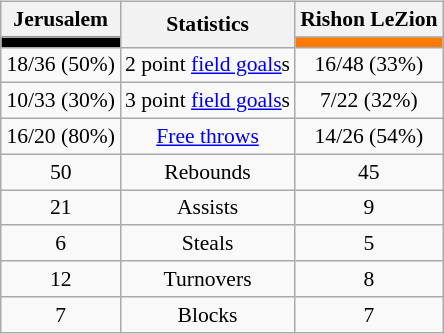<table style="width:100%;">
<tr>
<td valign=top align=right width=33%><br>











</td>
<td style="vertical-align:top; align:center; width:33%;"><br><table style="width:100%;">
<tr>
<td style="width=50%;"></td>
<td></td>
<td style="width=50%;"></td>
</tr>
</table>
<br><table class="wikitable" style="font-size:90%; text-align:center; margin:auto;" align=center>
<tr>
<th>Jerusalem</th>
<th rowspan=2>Statistics</th>
<th>Rishon LeZion</th>
</tr>
<tr>
<td style="background:#000000;"></td>
<td style="background:#ff7b00;"></td>
</tr>
<tr>
<td>18/36 (50%)</td>
<td>2 point <a href='#'>field goals</a>s</td>
<td>16/48 (33%)</td>
</tr>
<tr>
<td>10/33 (30%)</td>
<td>3 point <a href='#'>field goals</a>s</td>
<td>7/22	 (32%)</td>
</tr>
<tr>
<td>16/20 (80%)</td>
<td><a href='#'>Free throws</a></td>
<td>14/26 (54%)</td>
</tr>
<tr>
<td>50</td>
<td>Rebounds</td>
<td>45</td>
</tr>
<tr>
<td>21</td>
<td>Assists</td>
<td>9</td>
</tr>
<tr>
<td>6</td>
<td>Steals</td>
<td>5</td>
</tr>
<tr>
<td>12</td>
<td>Turnovers</td>
<td>8</td>
</tr>
<tr>
<td>7</td>
<td>Blocks</td>
<td>7</td>
</tr>
</table>
</td>
<td style="vertical-align:top; align:left; width:33%;"><br>













</td>
</tr>
</table>
